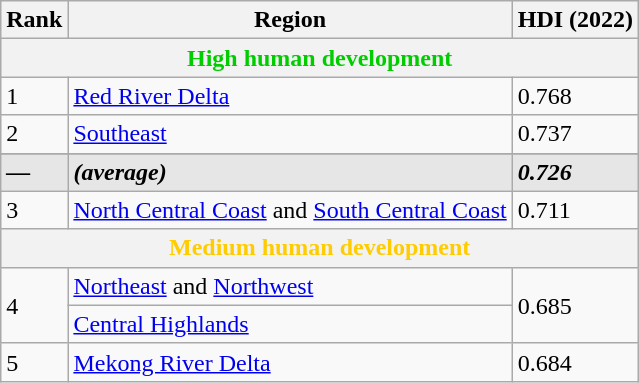<table class="wikitable sortable">
<tr>
<th>Rank</th>
<th>Region</th>
<th>HDI (2022) </th>
</tr>
<tr>
<th colspan="4" style="color:#0c0;">High human development</th>
</tr>
<tr>
<td>1</td>
<td><a href='#'>Red River Delta</a></td>
<td>0.768</td>
</tr>
<tr>
<td>2</td>
<td><a href='#'>Southeast</a></td>
<td>0.737</td>
</tr>
<tr>
</tr>
<tr style="background:#e6e6e6">
<td><strong><em>—</em></strong></td>
<td><strong><em> (average)</em></strong></td>
<td><strong><em>0.726</em></strong></td>
</tr>
<tr>
<td>3</td>
<td><a href='#'>North Central Coast</a> and <a href='#'>South Central Coast</a></td>
<td>0.711</td>
</tr>
<tr>
<th colspan="4" style="color:#fc0;">Medium human development</th>
</tr>
<tr>
<td rowspan="2">4</td>
<td><a href='#'>Northeast</a> and <a href='#'>Northwest</a></td>
<td rowspan="2">0.685</td>
</tr>
<tr>
<td><a href='#'>Central Highlands</a></td>
</tr>
<tr>
<td>5</td>
<td><a href='#'>Mekong River Delta</a></td>
<td>0.684</td>
</tr>
</table>
